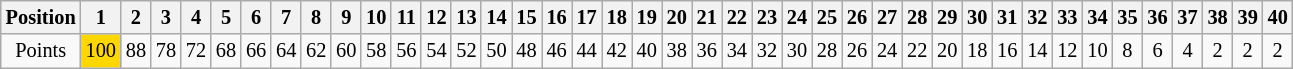<table class="wikitable" style="font-size:85%; text-align:center">
<tr>
<th>Position</th>
<th>1</th>
<th>2</th>
<th>3</th>
<th>4</th>
<th>5</th>
<th>6</th>
<th>7</th>
<th>8</th>
<th>9</th>
<th>10</th>
<th>11</th>
<th>12</th>
<th>13</th>
<th>14</th>
<th>15</th>
<th>16</th>
<th>17</th>
<th>18</th>
<th>19</th>
<th>20</th>
<th>21</th>
<th>22</th>
<th>23</th>
<th>24</th>
<th>25</th>
<th>26</th>
<th>27</th>
<th>28</th>
<th>29</th>
<th>30</th>
<th>31</th>
<th>32</th>
<th>33</th>
<th>34</th>
<th>35</th>
<th>36</th>
<th>37</th>
<th>38</th>
<th>39</th>
<th>40</th>
</tr>
<tr>
<td>Points</td>
<td bgcolor=gold>100</td>
<td>88</td>
<td>78</td>
<td>72</td>
<td>68</td>
<td>66</td>
<td>64</td>
<td>62</td>
<td>60</td>
<td>58</td>
<td>56</td>
<td>54</td>
<td>52</td>
<td>50</td>
<td>48</td>
<td>46</td>
<td>44</td>
<td>42</td>
<td>40</td>
<td>38</td>
<td>36</td>
<td>34</td>
<td>32</td>
<td>30</td>
<td>28</td>
<td>26</td>
<td>24</td>
<td>22</td>
<td>20</td>
<td>18</td>
<td>16</td>
<td>14</td>
<td>12</td>
<td>10</td>
<td>8</td>
<td>6</td>
<td>4</td>
<td>2</td>
<td>2</td>
<td>2</td>
</tr>
</table>
